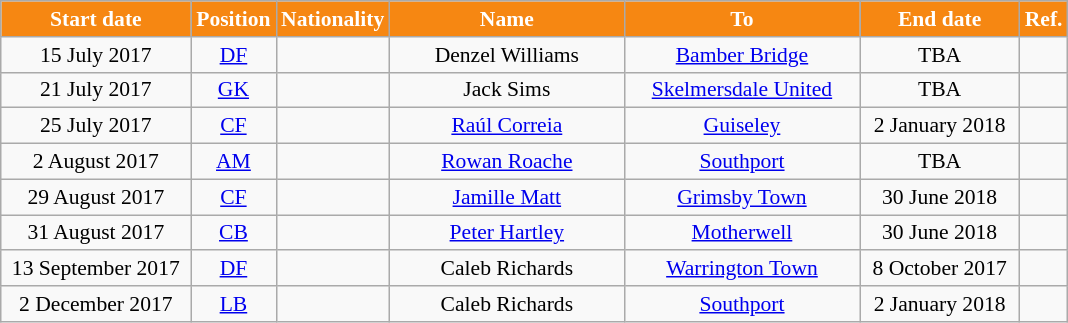<table class="wikitable" style="text-align:center; font-size:90%; ">
<tr>
<th style="background:#F68712; color:white; width:120px;">Start date</th>
<th style="background:#F68712; color:white; width:50px;">Position</th>
<th style="background:#F68712; color:white; width:50px;">Nationality</th>
<th style="background:#F68712; color:white; width:150px;">Name</th>
<th style="background:#F68712; color:white; width:150px;">To</th>
<th style="background:#F68712; color:white; width:100px;">End date</th>
<th style="background:#F68712; color:white; width:25px;">Ref.</th>
</tr>
<tr>
<td>15 July 2017</td>
<td><a href='#'>DF</a></td>
<td></td>
<td>Denzel Williams</td>
<td><a href='#'>Bamber Bridge</a></td>
<td>TBA</td>
<td></td>
</tr>
<tr>
<td>21 July 2017</td>
<td><a href='#'>GK</a></td>
<td></td>
<td>Jack Sims</td>
<td><a href='#'>Skelmersdale United</a></td>
<td>TBA</td>
<td></td>
</tr>
<tr>
<td>25 July 2017</td>
<td><a href='#'>CF</a></td>
<td></td>
<td><a href='#'>Raúl Correia</a></td>
<td><a href='#'>Guiseley</a></td>
<td>2 January 2018</td>
<td></td>
</tr>
<tr>
<td>2 August 2017</td>
<td><a href='#'>AM</a></td>
<td></td>
<td><a href='#'>Rowan Roache</a></td>
<td><a href='#'>Southport</a></td>
<td>TBA</td>
<td></td>
</tr>
<tr>
<td>29 August 2017</td>
<td><a href='#'>CF</a></td>
<td></td>
<td><a href='#'>Jamille Matt</a></td>
<td><a href='#'>Grimsby Town</a></td>
<td>30 June 2018</td>
<td></td>
</tr>
<tr>
<td>31 August 2017</td>
<td><a href='#'>CB</a></td>
<td></td>
<td><a href='#'>Peter Hartley</a></td>
<td><a href='#'>Motherwell</a></td>
<td>30 June 2018</td>
<td></td>
</tr>
<tr>
<td>13 September 2017</td>
<td><a href='#'>DF</a></td>
<td></td>
<td>Caleb Richards</td>
<td><a href='#'>Warrington Town</a></td>
<td>8 October 2017</td>
<td></td>
</tr>
<tr>
<td>2 December 2017</td>
<td><a href='#'>LB</a></td>
<td></td>
<td>Caleb Richards</td>
<td><a href='#'>Southport</a></td>
<td>2 January 2018</td>
<td></td>
</tr>
</table>
